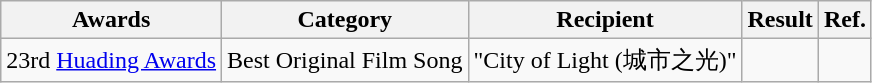<table class="wikitable">
<tr>
<th>Awards</th>
<th>Category</th>
<th>Recipient</th>
<th>Result</th>
<th>Ref.</th>
</tr>
<tr>
<td>23rd <a href='#'>Huading Awards</a></td>
<td>Best Original Film Song</td>
<td>"City of Light (城市之光)"</td>
<td></td>
<td></td>
</tr>
</table>
